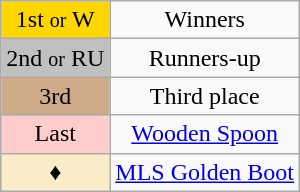<table class="wikitable" style="text-align:center">
<tr>
<td style=background:gold>1st <small>or</small> W</td>
<td>Winners</td>
</tr>
<tr>
<td style=background:silver>2nd <small>or</small> RU</td>
<td>Runners-up</td>
</tr>
<tr>
<td style=background:#CFAA88>3rd</td>
<td>Third place</td>
</tr>
<tr>
<td style=background:#FFCCCC>Last </td>
<td><a href='#'>Wooden Spoon</a></td>
</tr>
<tr>
<td style=background:#FAECC8;">♦</td>
<td><a href='#'>MLS Golden Boot</a></td>
</tr>
</table>
